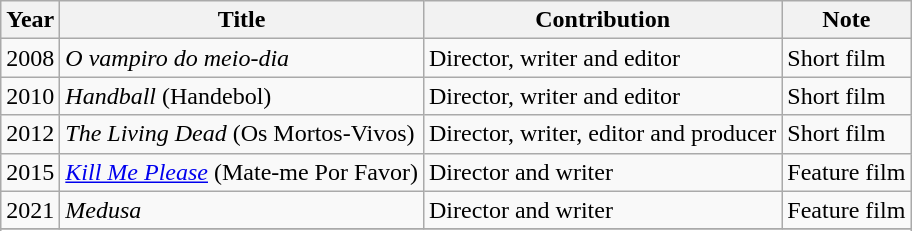<table class="wikitable sortable">
<tr>
<th>Year</th>
<th>Title</th>
<th>Contribution</th>
<th>Note</th>
</tr>
<tr>
<td>2008</td>
<td><em>O vampiro do meio-dia</em></td>
<td>Director, writer and editor</td>
<td>Short film</td>
</tr>
<tr>
<td>2010</td>
<td><em>Handball</em> (Handebol)</td>
<td>Director, writer and editor</td>
<td>Short film</td>
</tr>
<tr>
<td>2012</td>
<td><em>The Living Dead</em> (Os Mortos-Vivos)</td>
<td>Director, writer, editor and producer</td>
<td>Short film</td>
</tr>
<tr>
<td>2015</td>
<td><em><a href='#'>Kill Me Please</a></em> (Mate-me Por Favor)</td>
<td>Director and writer</td>
<td>Feature film</td>
</tr>
<tr>
<td>2021</td>
<td><em>Medusa</em></td>
<td>Director and writer</td>
<td>Feature film</td>
</tr>
<tr>
</tr>
<tr>
</tr>
</table>
